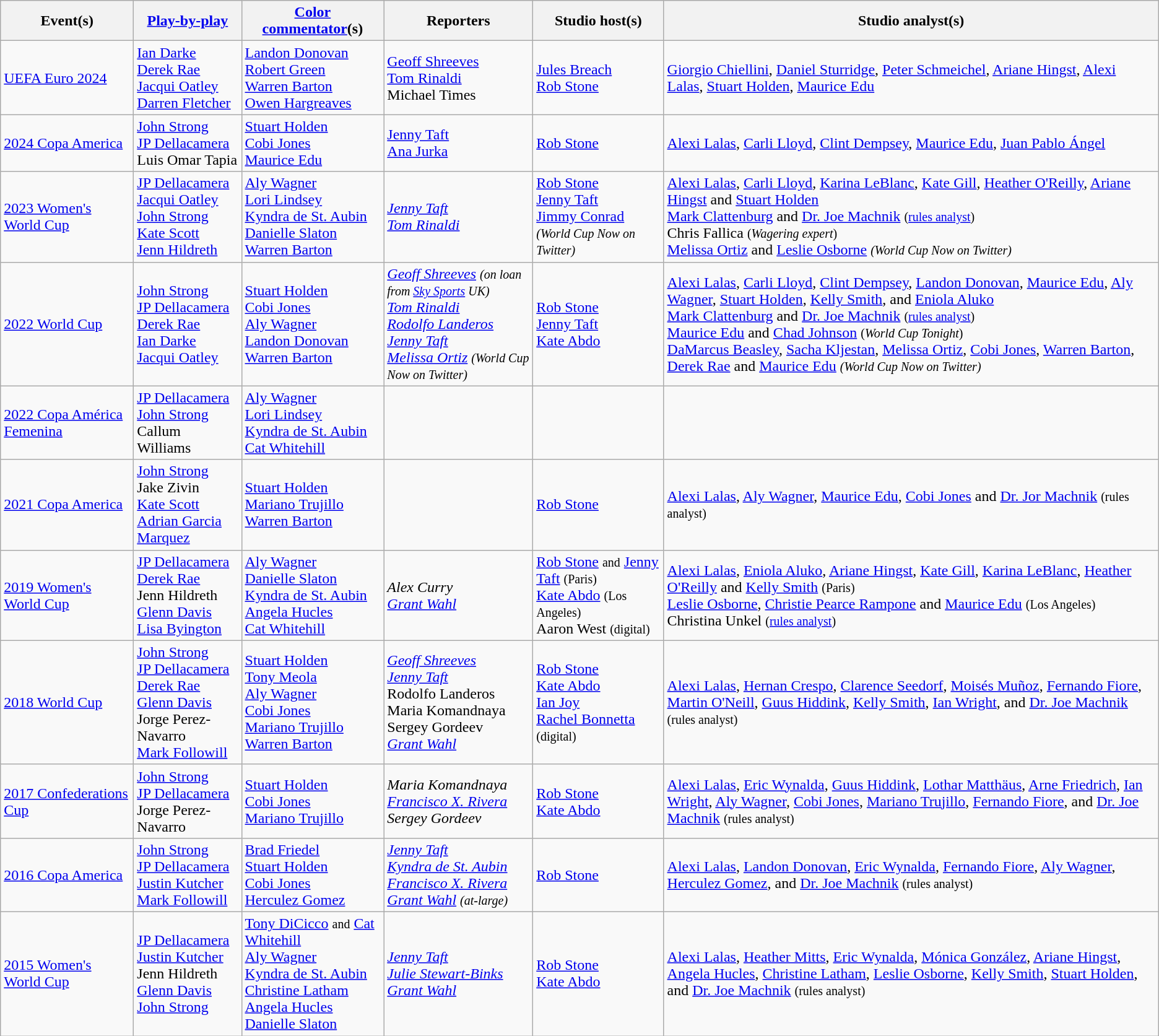<table class="wikitable">
<tr>
<th>Event(s)</th>
<th><a href='#'>Play-by-play</a></th>
<th><a href='#'>Color commentator</a>(s)</th>
<th>Reporters</th>
<th>Studio host(s)</th>
<th>Studio analyst(s)</th>
</tr>
<tr>
<td><a href='#'>UEFA Euro 2024</a></td>
<td><a href='#'>Ian Darke</a><br><a href='#'>Derek Rae</a><br><a href='#'>Jacqui Oatley</a><br><a href='#'>Darren Fletcher</a></td>
<td><a href='#'>Landon Donovan</a><br><a href='#'>Robert Green</a><br><a href='#'>Warren Barton</a><br><a href='#'>Owen Hargreaves</a></td>
<td><a href='#'>Geoff Shreeves</a><br><a href='#'>Tom Rinaldi</a><br>Michael Times</td>
<td><a href='#'>Jules Breach</a><br><a href='#'>Rob Stone</a></td>
<td><a href='#'>Giorgio Chiellini</a>, <a href='#'>Daniel Sturridge</a>, <a href='#'>Peter Schmeichel</a>, <a href='#'>Ariane Hingst</a>, <a href='#'>Alexi Lalas</a>, <a href='#'>Stuart Holden</a>, <a href='#'>Maurice Edu</a></td>
</tr>
<tr>
<td><a href='#'>2024 Copa America</a></td>
<td><a href='#'>John Strong</a><br><a href='#'>JP Dellacamera</a><br>Luis Omar Tapia</td>
<td><a href='#'>Stuart Holden</a><br><a href='#'>Cobi Jones</a><br><a href='#'>Maurice Edu</a></td>
<td><a href='#'>Jenny Taft</a><br><a href='#'>Ana Jurka</a></td>
<td><a href='#'>Rob Stone</a></td>
<td><a href='#'>Alexi Lalas</a>, <a href='#'>Carli Lloyd</a>, <a href='#'>Clint Dempsey</a>, <a href='#'>Maurice Edu</a>, <a href='#'>Juan Pablo Ángel</a></td>
</tr>
<tr>
<td><a href='#'>2023 Women's World Cup</a></td>
<td><a href='#'>JP Dellacamera</a><br><a href='#'>Jacqui Oatley</a><br><a href='#'>John Strong</a><br><a href='#'>Kate Scott</a><br><a href='#'>Jenn Hildreth</a></td>
<td><a href='#'>Aly Wagner</a><br><a href='#'>Lori Lindsey</a><br><a href='#'>Kyndra de St. Aubin</a><br><a href='#'>Danielle Slaton</a><br><a href='#'>Warren Barton</a></td>
<td><em><a href='#'>Jenny Taft</a></em><br><em><a href='#'>Tom Rinaldi</a></em></td>
<td><a href='#'>Rob Stone</a><br><a href='#'>Jenny Taft</a><br><a href='#'>Jimmy Conrad</a> <small><em>(World Cup Now on Twitter)</em></small></td>
<td><a href='#'>Alexi Lalas</a>, <a href='#'>Carli Lloyd</a>, <a href='#'>Karina LeBlanc</a>, <a href='#'>Kate Gill</a>, <a href='#'>Heather O'Reilly</a>, <a href='#'>Ariane Hingst</a> and <a href='#'>Stuart Holden</a><br><a href='#'>Mark Clattenburg</a> and <a href='#'>Dr. Joe Machnik</a> <small>(<a href='#'>rules analyst</a>)</small><br>Chris Fallica <small>(<em>Wagering expert</em>)</small><br><a href='#'>Melissa Ortiz</a> and <a href='#'>Leslie Osborne</a> <small><em>(World Cup Now on Twitter)</em></small></td>
</tr>
<tr>
<td><a href='#'>2022 World Cup</a></td>
<td><a href='#'>John Strong</a><br><a href='#'>JP Dellacamera</a><br><a href='#'>Derek Rae</a><br><a href='#'>Ian Darke</a><br><a href='#'>Jacqui Oatley</a></td>
<td><a href='#'>Stuart Holden</a><br><a href='#'>Cobi Jones</a><br><a href='#'>Aly Wagner</a><br><a href='#'>Landon Donovan</a><br><a href='#'>Warren Barton</a></td>
<td><em><a href='#'>Geoff Shreeves</a> <small>(on loan from <a href='#'>Sky Sports</a> UK)</small></em><br><em><a href='#'>Tom Rinaldi</a></em><br><em><a href='#'>Rodolfo Landeros</a></em><br><em><a href='#'>Jenny Taft</a></em><br><em><a href='#'>Melissa Ortiz</a></em> <small><em>(World Cup Now on Twitter)</em></small></td>
<td><a href='#'>Rob Stone</a><br><a href='#'>Jenny Taft</a><br><a href='#'>Kate Abdo</a></td>
<td><a href='#'>Alexi Lalas</a>, <a href='#'>Carli Lloyd</a>, <a href='#'>Clint Dempsey</a>, <a href='#'>Landon Donovan</a>, <a href='#'>Maurice Edu</a>, <a href='#'>Aly Wagner</a>, <a href='#'>Stuart Holden</a>, <a href='#'>Kelly Smith</a>, and <a href='#'>Eniola Aluko</a><br><a href='#'>Mark Clattenburg</a> and <a href='#'>Dr. Joe Machnik</a> <small>(<a href='#'>rules analyst</a>)</small><br><a href='#'>Maurice Edu</a> and <a href='#'>Chad Johnson</a> <small>(<em>World Cup Tonight</em>)</small><br><a href='#'>DaMarcus Beasley</a>, <a href='#'>Sacha Kljestan</a>, <a href='#'>Melissa Ortiz</a>, <a href='#'>Cobi Jones</a>, <a href='#'>Warren Barton</a>, <a href='#'>Derek Rae</a> and <a href='#'>Maurice Edu</a> <small><em>(World Cup Now on Twitter)</em></small></td>
</tr>
<tr>
<td><a href='#'>2022 Copa América Femenina</a></td>
<td><a href='#'>JP Dellacamera</a><br><a href='#'>John Strong</a><br>Callum Williams</td>
<td><a href='#'>Aly Wagner</a><br><a href='#'>Lori Lindsey</a><br><a href='#'>Kyndra de St. Aubin</a><br><a href='#'>Cat Whitehill</a></td>
<td></td>
<td></td>
<td></td>
</tr>
<tr>
<td><a href='#'>2021 Copa America</a></td>
<td><a href='#'>John Strong</a><br>Jake Zivin<br><a href='#'>Kate Scott</a><br><a href='#'>Adrian Garcia Marquez</a></td>
<td><a href='#'>Stuart Holden</a><br><a href='#'>Mariano Trujillo</a><br><a href='#'>Warren Barton</a></td>
<td></td>
<td><a href='#'>Rob Stone</a></td>
<td><a href='#'>Alexi Lalas</a>, <a href='#'>Aly Wagner</a>, <a href='#'>Maurice Edu</a>, <a href='#'>Cobi Jones</a> and <a href='#'>Dr. Jor Machnik</a> <small>(rules analyst)</small></td>
</tr>
<tr>
<td><a href='#'>2019 Women's World Cup</a></td>
<td><a href='#'>JP Dellacamera</a><br><a href='#'>Derek Rae</a><br>Jenn Hildreth<br><a href='#'>Glenn Davis</a><br><a href='#'>Lisa Byington</a></td>
<td><a href='#'>Aly Wagner</a><br><a href='#'>Danielle Slaton</a><br><a href='#'>Kyndra de St. Aubin</a><br><a href='#'>Angela Hucles</a><br><a href='#'>Cat Whitehill</a></td>
<td><em>Alex Curry<br><a href='#'>Grant Wahl</a></em></td>
<td><a href='#'>Rob Stone</a> <small>and</small> <a href='#'>Jenny Taft</a> <small>(Paris)</small><br><a href='#'>Kate Abdo</a> <small>(Los Angeles)</small><br>Aaron West <small>(digital)</small></td>
<td><a href='#'>Alexi Lalas</a>, <a href='#'>Eniola Aluko</a>, <a href='#'>Ariane Hingst</a>, <a href='#'>Kate Gill</a>, <a href='#'>Karina LeBlanc</a>, <a href='#'>Heather O'Reilly</a> and <a href='#'>Kelly Smith</a> <small>(Paris)</small><br><a href='#'>Leslie Osborne</a>, <a href='#'>Christie Pearce Rampone</a> and <a href='#'>Maurice Edu</a> <small>(Los Angeles)</small><br>Christina Unkel <small>(<a href='#'>rules analyst</a>)</small></td>
</tr>
<tr>
<td><a href='#'>2018 World Cup</a></td>
<td><a href='#'>John Strong</a><br><a href='#'>JP Dellacamera</a><br><a href='#'>Derek Rae</a><br><a href='#'>Glenn Davis</a><br>Jorge Perez-Navarro<br><a href='#'>Mark Followill</a></td>
<td><a href='#'>Stuart Holden</a><br><a href='#'>Tony Meola</a><br><a href='#'>Aly Wagner</a><br><a href='#'>Cobi Jones</a><br><a href='#'>Mariano Trujillo</a><br><a href='#'>Warren Barton</a></td>
<td><em><a href='#'>Geoff Shreeves</a></em><br><em><a href='#'>Jenny Taft</a></em><br>Rodolfo Landeros<br>Maria Komandnaya<br>Sergey Gordeev<br><em><a href='#'>Grant Wahl</a></em></td>
<td><a href='#'>Rob Stone</a><br><a href='#'>Kate Abdo</a><br><a href='#'>Ian Joy</a><br><a href='#'>Rachel Bonnetta</a> <small>(digital)</small></td>
<td><a href='#'>Alexi Lalas</a>, <a href='#'>Hernan Crespo</a>, <a href='#'>Clarence Seedorf</a>, <a href='#'>Moisés Muñoz</a>, <a href='#'>Fernando Fiore</a>, <a href='#'>Martin O'Neill</a>, <a href='#'>Guus Hiddink</a>, <a href='#'>Kelly Smith</a>, <a href='#'>Ian Wright</a>, and <a href='#'>Dr. Joe Machnik</a> <small>(rules analyst)</small></td>
</tr>
<tr>
<td><a href='#'>2017 Confederations Cup</a></td>
<td><a href='#'>John Strong</a><br><a href='#'>JP Dellacamera</a><br>Jorge Perez-Navarro</td>
<td><a href='#'>Stuart Holden</a><br><a href='#'>Cobi Jones</a><br><a href='#'>Mariano Trujillo</a></td>
<td><em>Maria Komandnaya</em><br><em><a href='#'>Francisco X. Rivera</a></em><br><em>Sergey Gordeev</em></td>
<td><a href='#'>Rob Stone</a><br><a href='#'>Kate Abdo</a></td>
<td><a href='#'>Alexi Lalas</a>, <a href='#'>Eric Wynalda</a>, <a href='#'>Guus Hiddink</a>, <a href='#'>Lothar Matthäus</a>, <a href='#'>Arne Friedrich</a>, <a href='#'>Ian Wright</a>, <a href='#'>Aly Wagner</a>, <a href='#'>Cobi Jones</a>, <a href='#'>Mariano Trujillo</a>, <a href='#'>Fernando Fiore</a>, and <a href='#'>Dr. Joe Machnik</a> <small>(rules analyst)</small></td>
</tr>
<tr>
<td><a href='#'>2016 Copa America</a></td>
<td><a href='#'>John Strong</a><br><a href='#'>JP Dellacamera</a><br><a href='#'>Justin Kutcher</a><br><a href='#'>Mark Followill</a></td>
<td><a href='#'>Brad Friedel</a><br><a href='#'>Stuart Holden</a><br><a href='#'>Cobi Jones</a><br><a href='#'>Herculez Gomez</a></td>
<td><em><a href='#'>Jenny Taft</a></em><br><em><a href='#'>Kyndra de St. Aubin</a></em><br><em><a href='#'>Francisco X. Rivera</a></em><br><em><a href='#'>Grant Wahl</a> <small>(at-large)</small></em></td>
<td><a href='#'>Rob Stone</a></td>
<td><a href='#'>Alexi Lalas</a>, <a href='#'>Landon Donovan</a>, <a href='#'>Eric Wynalda</a>, <a href='#'>Fernando Fiore</a>, <a href='#'>Aly Wagner</a>, <a href='#'>Herculez Gomez</a>, and <a href='#'>Dr. Joe Machnik</a> <small>(rules analyst)</small></td>
</tr>
<tr>
<td><a href='#'>2015 Women's World Cup</a></td>
<td><a href='#'>JP Dellacamera</a><br><a href='#'>Justin Kutcher</a><br>Jenn Hildreth<br><a href='#'>Glenn Davis</a><br><a href='#'>John Strong</a></td>
<td><a href='#'>Tony DiCicco</a> <small>and</small> <a href='#'>Cat Whitehill</a><br><a href='#'>Aly Wagner</a><br><a href='#'>Kyndra de St. Aubin</a><br><a href='#'>Christine Latham</a><br><a href='#'>Angela Hucles</a><br><a href='#'>Danielle Slaton</a></td>
<td><em><a href='#'>Jenny Taft</a></em><br><em><a href='#'>Julie Stewart-Binks</a></em><br><em><a href='#'>Grant Wahl</a></em></td>
<td><a href='#'>Rob Stone</a><br><a href='#'>Kate Abdo</a></td>
<td><a href='#'>Alexi Lalas</a>, <a href='#'>Heather Mitts</a>, <a href='#'>Eric Wynalda</a>, <a href='#'>Mónica González</a>, <a href='#'>Ariane Hingst</a>, <a href='#'>Angela Hucles</a>, <a href='#'>Christine Latham</a>, <a href='#'>Leslie Osborne</a>, <a href='#'>Kelly Smith</a>, <a href='#'>Stuart Holden</a>, and <a href='#'>Dr. Joe Machnik</a> <small>(rules analyst)</small></td>
</tr>
</table>
